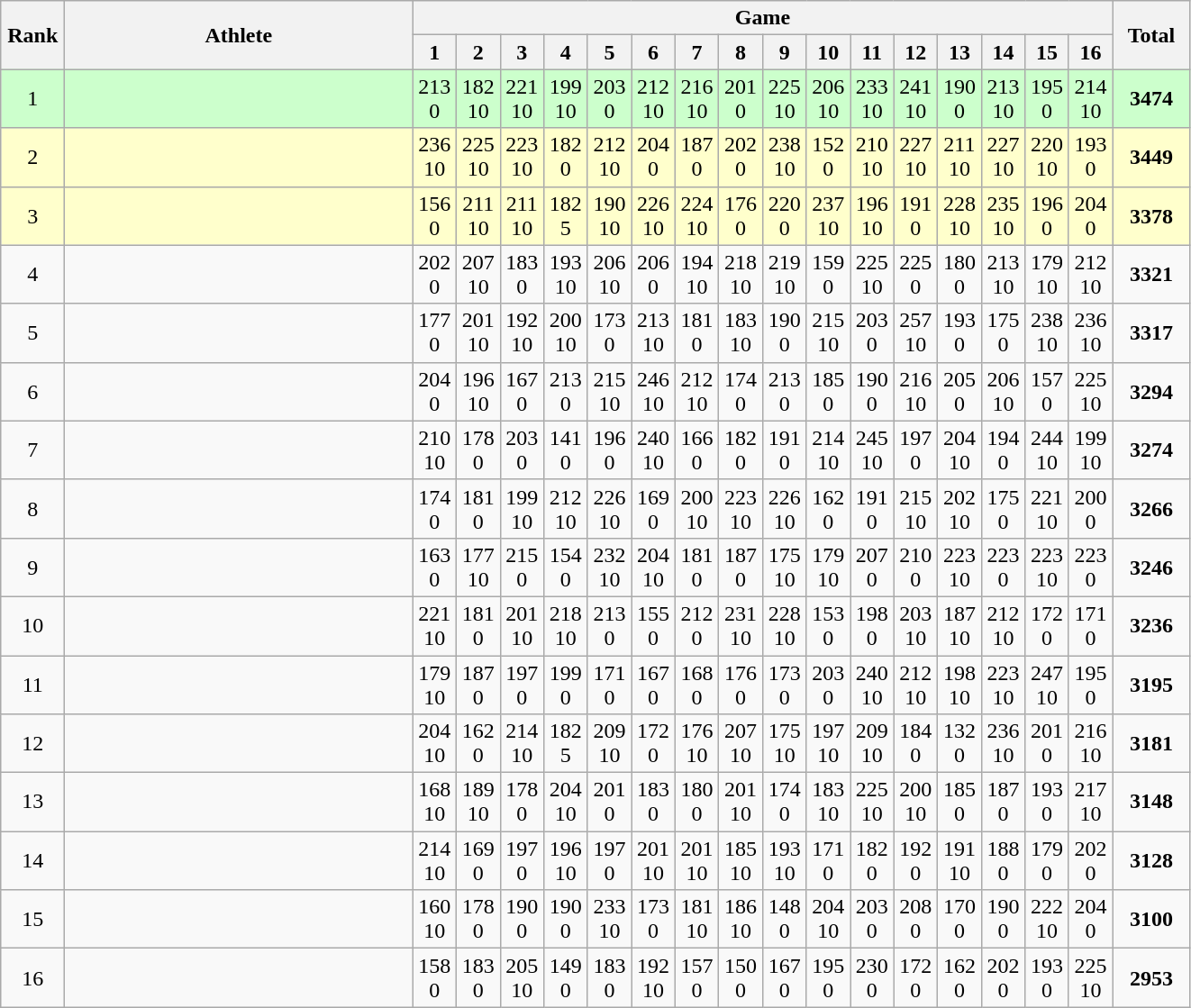<table class=wikitable style="text-align:center">
<tr>
<th rowspan="2" width=40>Rank</th>
<th rowspan="2" width=250>Athlete</th>
<th colspan="16">Game</th>
<th rowspan="2" width=50>Total</th>
</tr>
<tr>
<th width=25>1</th>
<th width=25>2</th>
<th width=25>3</th>
<th width=25>4</th>
<th width=25>5</th>
<th width=25>6</th>
<th width=25>7</th>
<th width=25>8</th>
<th width=25>9</th>
<th width=25>10</th>
<th width=25>11</th>
<th width=25>12</th>
<th width=25>13</th>
<th width=25>14</th>
<th width=25>15</th>
<th width=25>16</th>
</tr>
<tr bgcolor="#ccffcc">
<td>1</td>
<td align=left></td>
<td>213<br>0</td>
<td>182<br>10</td>
<td>221<br>10</td>
<td>199<br>10</td>
<td>203<br>0</td>
<td>212<br>10</td>
<td>216<br>10</td>
<td>201<br>0</td>
<td>225<br>10</td>
<td>206<br>10</td>
<td>233<br>10</td>
<td>241<br>10</td>
<td>190<br>0</td>
<td>213<br>10</td>
<td>195<br>0</td>
<td>214<br>10</td>
<td><strong>3474</strong></td>
</tr>
<tr bgcolor="#ffffcc">
<td>2</td>
<td align=left></td>
<td>236<br>10</td>
<td>225<br>10</td>
<td>223<br>10</td>
<td>182<br>0</td>
<td>212<br>10</td>
<td>204<br>0</td>
<td>187<br>0</td>
<td>202<br>0</td>
<td>238<br>10</td>
<td>152<br>0</td>
<td>210<br>10</td>
<td>227<br>10</td>
<td>211<br>10</td>
<td>227<br>10</td>
<td>220<br>10</td>
<td>193<br>0</td>
<td><strong>3449</strong></td>
</tr>
<tr bgcolor="#ffffcc">
<td>3</td>
<td align=left></td>
<td>156<br>0</td>
<td>211<br>10</td>
<td>211<br>10</td>
<td>182<br>5</td>
<td>190<br>10</td>
<td>226<br>10</td>
<td>224<br>10</td>
<td>176<br>0</td>
<td>220<br>0</td>
<td>237<br>10</td>
<td>196<br>10</td>
<td>191<br>0</td>
<td>228<br>10</td>
<td>235<br>10</td>
<td>196<br>0</td>
<td>204<br>0</td>
<td><strong>3378</strong></td>
</tr>
<tr>
<td>4</td>
<td align=left></td>
<td>202<br>0</td>
<td>207<br>10</td>
<td>183<br>0</td>
<td>193<br>10</td>
<td>206<br>10</td>
<td>206<br>0</td>
<td>194<br>10</td>
<td>218<br>10</td>
<td>219<br>10</td>
<td>159<br>0</td>
<td>225<br>10</td>
<td>225<br>0</td>
<td>180<br>0</td>
<td>213<br>10</td>
<td>179<br>10</td>
<td>212<br>10</td>
<td><strong>3321</strong></td>
</tr>
<tr>
<td>5</td>
<td align=left></td>
<td>177<br>0</td>
<td>201<br>10</td>
<td>192<br>10</td>
<td>200<br>10</td>
<td>173<br>0</td>
<td>213<br>10</td>
<td>181<br>0</td>
<td>183<br>10</td>
<td>190<br>0</td>
<td>215<br>10</td>
<td>203<br>0</td>
<td>257<br>10</td>
<td>193<br>0</td>
<td>175<br>0</td>
<td>238<br>10</td>
<td>236<br>10</td>
<td><strong>3317</strong></td>
</tr>
<tr>
<td>6</td>
<td align=left></td>
<td>204<br>0</td>
<td>196<br>10</td>
<td>167<br>0</td>
<td>213<br>0</td>
<td>215<br>10</td>
<td>246<br>10</td>
<td>212<br>10</td>
<td>174<br>0</td>
<td>213<br>0</td>
<td>185<br>0</td>
<td>190<br>0</td>
<td>216<br>10</td>
<td>205<br>0</td>
<td>206<br>10</td>
<td>157<br>0</td>
<td>225<br>10</td>
<td><strong>3294</strong></td>
</tr>
<tr>
<td>7</td>
<td align=left></td>
<td>210<br>10</td>
<td>178<br>0</td>
<td>203<br>0</td>
<td>141<br>0</td>
<td>196<br>0</td>
<td>240<br>10</td>
<td>166<br>0</td>
<td>182<br>0</td>
<td>191<br>0</td>
<td>214<br>10</td>
<td>245<br>10</td>
<td>197<br>0</td>
<td>204<br>10</td>
<td>194<br>0</td>
<td>244<br>10</td>
<td>199<br>10</td>
<td><strong>3274</strong></td>
</tr>
<tr>
<td>8</td>
<td align=left></td>
<td>174<br>0</td>
<td>181<br>0</td>
<td>199<br>10</td>
<td>212<br>10</td>
<td>226<br>10</td>
<td>169<br>0</td>
<td>200<br>10</td>
<td>223<br>10</td>
<td>226<br>10</td>
<td>162<br>0</td>
<td>191<br>0</td>
<td>215<br>10</td>
<td>202<br>10</td>
<td>175<br>0</td>
<td>221<br>10</td>
<td>200<br>0</td>
<td><strong>3266</strong></td>
</tr>
<tr>
<td>9</td>
<td align=left></td>
<td>163<br>0</td>
<td>177<br>10</td>
<td>215<br>0</td>
<td>154<br>0</td>
<td>232<br>10</td>
<td>204<br>10</td>
<td>181<br>0</td>
<td>187<br>0</td>
<td>175<br>10</td>
<td>179<br>10</td>
<td>207<br>0</td>
<td>210<br>0</td>
<td>223<br>10</td>
<td>223<br>0</td>
<td>223<br>10</td>
<td>223<br>0</td>
<td><strong>3246</strong></td>
</tr>
<tr>
<td>10</td>
<td align=left></td>
<td>221<br>10</td>
<td>181<br>0</td>
<td>201<br>10</td>
<td>218<br>10</td>
<td>213<br>0</td>
<td>155<br>0</td>
<td>212<br>0</td>
<td>231<br>10</td>
<td>228<br>10</td>
<td>153<br>0</td>
<td>198<br>0</td>
<td>203<br>10</td>
<td>187<br>10</td>
<td>212<br>10</td>
<td>172<br>0</td>
<td>171<br>0</td>
<td><strong>3236</strong></td>
</tr>
<tr>
<td>11</td>
<td align=left></td>
<td>179<br>10</td>
<td>187<br>0</td>
<td>197<br>0</td>
<td>199<br>0</td>
<td>171<br>0</td>
<td>167<br>0</td>
<td>168<br>0</td>
<td>176<br>0</td>
<td>173<br>0</td>
<td>203<br>0</td>
<td>240<br>10</td>
<td>212<br>10</td>
<td>198<br>10</td>
<td>223<br>10</td>
<td>247<br>10</td>
<td>195<br>0</td>
<td><strong>3195</strong></td>
</tr>
<tr>
<td>12</td>
<td align=left></td>
<td>204<br>10</td>
<td>162<br>0</td>
<td>214<br>10</td>
<td>182<br>5</td>
<td>209<br>10</td>
<td>172<br>0</td>
<td>176<br>10</td>
<td>207<br>10</td>
<td>175<br>10</td>
<td>197<br>10</td>
<td>209<br>10</td>
<td>184<br>0</td>
<td>132<br>0</td>
<td>236<br>10</td>
<td>201<br>0</td>
<td>216<br>10</td>
<td><strong>3181</strong></td>
</tr>
<tr>
<td>13</td>
<td align=left></td>
<td>168<br>10</td>
<td>189<br>10</td>
<td>178<br>0</td>
<td>204<br>10</td>
<td>201<br>0</td>
<td>183<br>0</td>
<td>180<br>0</td>
<td>201<br>10</td>
<td>174<br>0</td>
<td>183<br>10</td>
<td>225<br>10</td>
<td>200<br>10</td>
<td>185<br>0</td>
<td>187<br>0</td>
<td>193<br>0</td>
<td>217<br>10</td>
<td><strong>3148</strong></td>
</tr>
<tr>
<td>14</td>
<td align=left></td>
<td>214<br>10</td>
<td>169<br>0</td>
<td>197<br>0</td>
<td>196<br>10</td>
<td>197<br>0</td>
<td>201<br>10</td>
<td>201<br>10</td>
<td>185<br>10</td>
<td>193<br>10</td>
<td>171<br>0</td>
<td>182<br>0</td>
<td>192<br>0</td>
<td>191<br>10</td>
<td>188<br>0</td>
<td>179<br>0</td>
<td>202<br>0</td>
<td><strong>3128</strong></td>
</tr>
<tr>
<td>15</td>
<td align=left></td>
<td>160<br>10</td>
<td>178<br>0</td>
<td>190<br>0</td>
<td>190<br>0</td>
<td>233<br>10</td>
<td>173<br>0</td>
<td>181<br>10</td>
<td>186<br>10</td>
<td>148<br>0</td>
<td>204<br>10</td>
<td>203<br>0</td>
<td>208<br>0</td>
<td>170<br>0</td>
<td>190<br>0</td>
<td>222<br>10</td>
<td>204<br>0</td>
<td><strong>3100</strong></td>
</tr>
<tr>
<td>16</td>
<td align=left></td>
<td>158<br>0</td>
<td>183<br>0</td>
<td>205<br>10</td>
<td>149<br>0</td>
<td>183<br>0</td>
<td>192<br>10</td>
<td>157<br>0</td>
<td>150<br>0</td>
<td>167<br>0</td>
<td>195<br>0</td>
<td>230<br>0</td>
<td>172<br>0</td>
<td>162<br>0</td>
<td>202<br>0</td>
<td>193<br>0</td>
<td>225<br>10</td>
<td><strong>2953</strong></td>
</tr>
</table>
